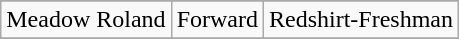<table class="wikitable">
<tr align=center>
</tr>
<tr>
<td>Meadow Roland</td>
<td>Forward</td>
<td>Redshirt-Freshman</td>
</tr>
<tr>
</tr>
</table>
